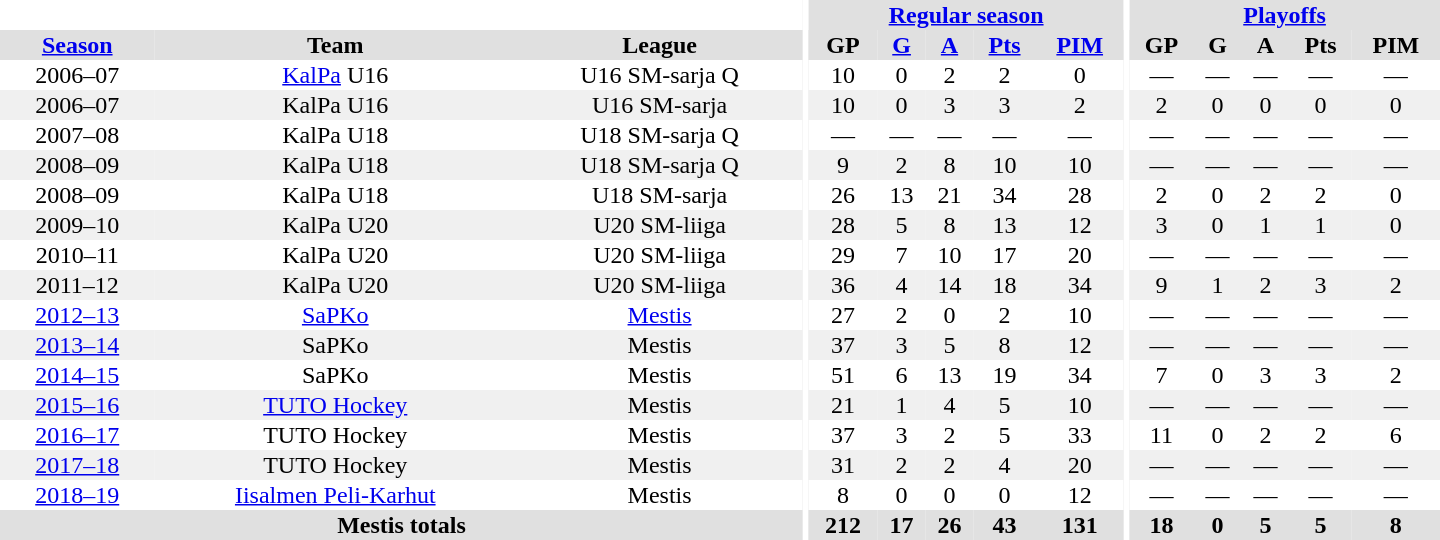<table border="0" cellpadding="1" cellspacing="0" style="text-align:center; width:60em">
<tr bgcolor="#e0e0e0">
<th colspan="3" bgcolor="#ffffff"></th>
<th rowspan="99" bgcolor="#ffffff"></th>
<th colspan="5"><a href='#'>Regular season</a></th>
<th rowspan="99" bgcolor="#ffffff"></th>
<th colspan="5"><a href='#'>Playoffs</a></th>
</tr>
<tr bgcolor="#e0e0e0">
<th><a href='#'>Season</a></th>
<th>Team</th>
<th>League</th>
<th>GP</th>
<th><a href='#'>G</a></th>
<th><a href='#'>A</a></th>
<th><a href='#'>Pts</a></th>
<th><a href='#'>PIM</a></th>
<th>GP</th>
<th>G</th>
<th>A</th>
<th>Pts</th>
<th>PIM</th>
</tr>
<tr>
<td>2006–07</td>
<td><a href='#'>KalPa</a> U16</td>
<td>U16 SM-sarja Q</td>
<td>10</td>
<td>0</td>
<td>2</td>
<td>2</td>
<td>0</td>
<td>—</td>
<td>—</td>
<td>—</td>
<td>—</td>
<td>—</td>
</tr>
<tr bgcolor="#f0f0f0">
<td>2006–07</td>
<td>KalPa U16</td>
<td>U16 SM-sarja</td>
<td>10</td>
<td>0</td>
<td>3</td>
<td>3</td>
<td>2</td>
<td>2</td>
<td>0</td>
<td>0</td>
<td>0</td>
<td>0</td>
</tr>
<tr>
<td>2007–08</td>
<td>KalPa U18</td>
<td>U18 SM-sarja Q</td>
<td>—</td>
<td>—</td>
<td>—</td>
<td>—</td>
<td>—</td>
<td>—</td>
<td>—</td>
<td>—</td>
<td>—</td>
<td>—</td>
</tr>
<tr bgcolor="#f0f0f0">
<td>2008–09</td>
<td>KalPa U18</td>
<td>U18 SM-sarja Q</td>
<td>9</td>
<td>2</td>
<td>8</td>
<td>10</td>
<td>10</td>
<td>—</td>
<td>—</td>
<td>—</td>
<td>—</td>
<td>—</td>
</tr>
<tr>
<td>2008–09</td>
<td>KalPa U18</td>
<td>U18 SM-sarja</td>
<td>26</td>
<td>13</td>
<td>21</td>
<td>34</td>
<td>28</td>
<td>2</td>
<td>0</td>
<td>2</td>
<td>2</td>
<td>0</td>
</tr>
<tr bgcolor="#f0f0f0">
<td>2009–10</td>
<td>KalPa U20</td>
<td>U20 SM-liiga</td>
<td>28</td>
<td>5</td>
<td>8</td>
<td>13</td>
<td>12</td>
<td>3</td>
<td>0</td>
<td>1</td>
<td>1</td>
<td>0</td>
</tr>
<tr>
<td>2010–11</td>
<td>KalPa U20</td>
<td>U20 SM-liiga</td>
<td>29</td>
<td>7</td>
<td>10</td>
<td>17</td>
<td>20</td>
<td>—</td>
<td>—</td>
<td>—</td>
<td>—</td>
<td>—</td>
</tr>
<tr bgcolor="#f0f0f0">
<td>2011–12</td>
<td>KalPa U20</td>
<td>U20 SM-liiga</td>
<td>36</td>
<td>4</td>
<td>14</td>
<td>18</td>
<td>34</td>
<td>9</td>
<td>1</td>
<td>2</td>
<td>3</td>
<td>2</td>
</tr>
<tr>
<td><a href='#'>2012–13</a></td>
<td><a href='#'>SaPKo</a></td>
<td><a href='#'>Mestis</a></td>
<td>27</td>
<td>2</td>
<td>0</td>
<td>2</td>
<td>10</td>
<td>—</td>
<td>—</td>
<td>—</td>
<td>—</td>
<td>—</td>
</tr>
<tr bgcolor="#f0f0f0">
<td><a href='#'>2013–14</a></td>
<td>SaPKo</td>
<td>Mestis</td>
<td>37</td>
<td>3</td>
<td>5</td>
<td>8</td>
<td>12</td>
<td>—</td>
<td>—</td>
<td>—</td>
<td>—</td>
<td>—</td>
</tr>
<tr>
<td><a href='#'>2014–15</a></td>
<td>SaPKo</td>
<td>Mestis</td>
<td>51</td>
<td>6</td>
<td>13</td>
<td>19</td>
<td>34</td>
<td>7</td>
<td>0</td>
<td>3</td>
<td>3</td>
<td>2</td>
</tr>
<tr bgcolor="#f0f0f0">
<td><a href='#'>2015–16</a></td>
<td><a href='#'>TUTO Hockey</a></td>
<td>Mestis</td>
<td>21</td>
<td>1</td>
<td>4</td>
<td>5</td>
<td>10</td>
<td>—</td>
<td>—</td>
<td>—</td>
<td>—</td>
<td>—</td>
</tr>
<tr>
<td><a href='#'>2016–17</a></td>
<td>TUTO Hockey</td>
<td>Mestis</td>
<td>37</td>
<td>3</td>
<td>2</td>
<td>5</td>
<td>33</td>
<td>11</td>
<td>0</td>
<td>2</td>
<td>2</td>
<td>6</td>
</tr>
<tr bgcolor="#f0f0f0">
<td><a href='#'>2017–18</a></td>
<td>TUTO Hockey</td>
<td>Mestis</td>
<td>31</td>
<td>2</td>
<td>2</td>
<td>4</td>
<td>20</td>
<td>—</td>
<td>—</td>
<td>—</td>
<td>—</td>
<td>—</td>
</tr>
<tr>
<td><a href='#'>2018–19</a></td>
<td><a href='#'>Iisalmen Peli-Karhut</a></td>
<td>Mestis</td>
<td>8</td>
<td>0</td>
<td>0</td>
<td>0</td>
<td>12</td>
<td>—</td>
<td>—</td>
<td>—</td>
<td>—</td>
<td>—</td>
</tr>
<tr>
</tr>
<tr ALIGN="center" bgcolor="#e0e0e0">
<th colspan="3">Mestis totals</th>
<th ALIGN="center">212</th>
<th ALIGN="center">17</th>
<th ALIGN="center">26</th>
<th ALIGN="center">43</th>
<th ALIGN="center">131</th>
<th ALIGN="center">18</th>
<th ALIGN="center">0</th>
<th ALIGN="center">5</th>
<th ALIGN="center">5</th>
<th ALIGN="center">8</th>
</tr>
</table>
